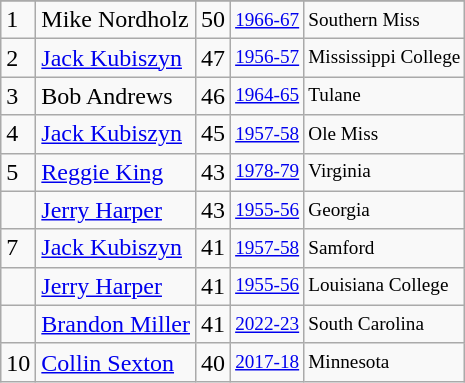<table class="wikitable">
<tr>
</tr>
<tr>
<td>1</td>
<td>Mike Nordholz</td>
<td>50</td>
<td style="font-size:80%;"><a href='#'>1966-67</a></td>
<td style="font-size:80%;">Southern Miss</td>
</tr>
<tr>
<td>2</td>
<td><a href='#'>Jack Kubiszyn</a></td>
<td>47</td>
<td style="font-size:80%;"><a href='#'>1956-57</a></td>
<td style="font-size:80%;">Mississippi College</td>
</tr>
<tr>
<td>3</td>
<td>Bob Andrews</td>
<td>46</td>
<td style="font-size:80%;"><a href='#'>1964-65</a></td>
<td style="font-size:80%;">Tulane</td>
</tr>
<tr>
<td>4</td>
<td><a href='#'>Jack Kubiszyn</a></td>
<td>45</td>
<td style="font-size:80%;"><a href='#'>1957-58</a></td>
<td style="font-size:80%;">Ole Miss</td>
</tr>
<tr>
<td>5</td>
<td><a href='#'>Reggie King</a></td>
<td>43</td>
<td style="font-size:80%;"><a href='#'>1978-79</a></td>
<td style="font-size:80%;">Virginia</td>
</tr>
<tr>
<td></td>
<td><a href='#'>Jerry Harper</a></td>
<td>43</td>
<td style="font-size:80%;"><a href='#'>1955-56</a></td>
<td style="font-size:80%;">Georgia</td>
</tr>
<tr>
<td>7</td>
<td><a href='#'>Jack Kubiszyn</a></td>
<td>41</td>
<td style="font-size:80%;"><a href='#'>1957-58</a></td>
<td style="font-size:80%;">Samford</td>
</tr>
<tr>
<td></td>
<td><a href='#'>Jerry Harper</a></td>
<td>41</td>
<td style="font-size:80%;"><a href='#'>1955-56</a></td>
<td style="font-size:80%;">Louisiana College</td>
</tr>
<tr>
<td></td>
<td><a href='#'>Brandon Miller</a></td>
<td>41</td>
<td style="font-size:80%;"><a href='#'>2022-23</a></td>
<td style="font-size:80%;">South Carolina</td>
</tr>
<tr>
<td>10</td>
<td><a href='#'>Collin Sexton</a></td>
<td>40</td>
<td style="font-size:80%;"><a href='#'>2017-18</a></td>
<td style="font-size:80%;">Minnesota</td>
</tr>
</table>
